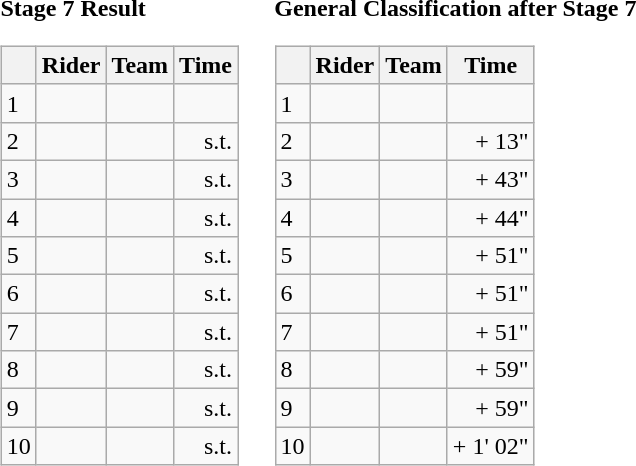<table>
<tr>
<td><strong>Stage 7 Result</strong><br><table class="wikitable">
<tr>
<th></th>
<th>Rider</th>
<th>Team</th>
<th>Time</th>
</tr>
<tr>
<td>1</td>
<td></td>
<td></td>
<td align="right"></td>
</tr>
<tr>
<td>2</td>
<td></td>
<td></td>
<td align="right">s.t.</td>
</tr>
<tr>
<td>3</td>
<td></td>
<td></td>
<td align="right">s.t.</td>
</tr>
<tr>
<td>4</td>
<td></td>
<td></td>
<td align="right">s.t.</td>
</tr>
<tr>
<td>5</td>
<td> </td>
<td></td>
<td align="right">s.t.</td>
</tr>
<tr>
<td>6</td>
<td> </td>
<td></td>
<td align="right">s.t.</td>
</tr>
<tr>
<td>7</td>
<td></td>
<td></td>
<td align="right">s.t.</td>
</tr>
<tr>
<td>8</td>
<td></td>
<td></td>
<td align="right">s.t.</td>
</tr>
<tr>
<td>9</td>
<td></td>
<td></td>
<td align="right">s.t.</td>
</tr>
<tr>
<td>10</td>
<td></td>
<td></td>
<td align="right">s.t.</td>
</tr>
</table>
</td>
<td></td>
<td><strong>General Classification after Stage 7</strong><br><table class="wikitable">
<tr>
<th></th>
<th>Rider</th>
<th>Team</th>
<th>Time</th>
</tr>
<tr>
<td>1</td>
<td> </td>
<td></td>
<td align="right"></td>
</tr>
<tr>
<td>2</td>
<td></td>
<td></td>
<td align="right">+ 13"</td>
</tr>
<tr>
<td>3</td>
<td></td>
<td></td>
<td align="right">+ 43"</td>
</tr>
<tr>
<td>4</td>
<td> </td>
<td></td>
<td align="right">+ 44"</td>
</tr>
<tr>
<td>5</td>
<td></td>
<td></td>
<td align="right">+ 51"</td>
</tr>
<tr>
<td>6</td>
<td></td>
<td></td>
<td align="right">+ 51"</td>
</tr>
<tr>
<td>7</td>
<td></td>
<td></td>
<td align="right">+ 51"</td>
</tr>
<tr>
<td>8</td>
<td></td>
<td></td>
<td align="right">+ 59"</td>
</tr>
<tr>
<td>9</td>
<td></td>
<td></td>
<td align="right">+ 59"</td>
</tr>
<tr>
<td>10</td>
<td></td>
<td></td>
<td align="right">+ 1' 02"</td>
</tr>
</table>
</td>
</tr>
</table>
